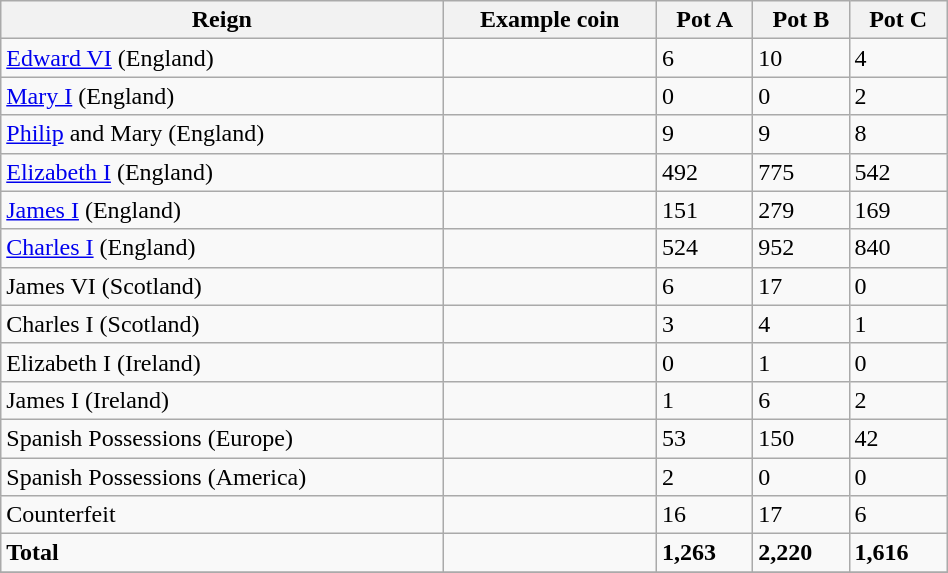<table class="wikitable" style="width: 50%">
<tr>
<th>Reign</th>
<th>Example coin</th>
<th>Pot A</th>
<th>Pot B</th>
<th>Pot C</th>
</tr>
<tr>
<td><a href='#'>Edward VI</a> (England)</td>
<td></td>
<td>6</td>
<td>10</td>
<td>4</td>
</tr>
<tr>
<td><a href='#'>Mary I</a> (England)</td>
<td></td>
<td>0</td>
<td>0</td>
<td>2</td>
</tr>
<tr>
<td><a href='#'>Philip</a> and Mary (England)</td>
<td></td>
<td>9</td>
<td>9</td>
<td>8</td>
</tr>
<tr>
<td><a href='#'>Elizabeth I</a> (England)</td>
<td></td>
<td>492</td>
<td>775</td>
<td>542</td>
</tr>
<tr>
<td><a href='#'>James I</a> (England)</td>
<td></td>
<td>151</td>
<td>279</td>
<td>169</td>
</tr>
<tr>
<td><a href='#'>Charles I</a> (England)</td>
<td></td>
<td>524</td>
<td>952</td>
<td>840</td>
</tr>
<tr>
<td>James VI (Scotland)</td>
<td></td>
<td>6</td>
<td>17</td>
<td>0</td>
</tr>
<tr>
<td>Charles I (Scotland)</td>
<td></td>
<td>3</td>
<td>4</td>
<td>1</td>
</tr>
<tr>
<td>Elizabeth I (Ireland)</td>
<td></td>
<td>0</td>
<td>1</td>
<td>0</td>
</tr>
<tr>
<td>James I (Ireland)</td>
<td></td>
<td>1</td>
<td>6</td>
<td>2</td>
</tr>
<tr>
<td>Spanish Possessions (Europe)</td>
<td></td>
<td>53</td>
<td>150</td>
<td>42</td>
</tr>
<tr>
<td>Spanish Possessions (America)</td>
<td></td>
<td>2</td>
<td>0</td>
<td>0</td>
</tr>
<tr>
<td>Counterfeit</td>
<td></td>
<td>16</td>
<td>17</td>
<td>6</td>
</tr>
<tr>
<td><strong>Total</strong></td>
<td></td>
<td><strong>1,263</strong></td>
<td><strong>2,220</strong></td>
<td><strong>1,616</strong></td>
</tr>
<tr>
</tr>
</table>
